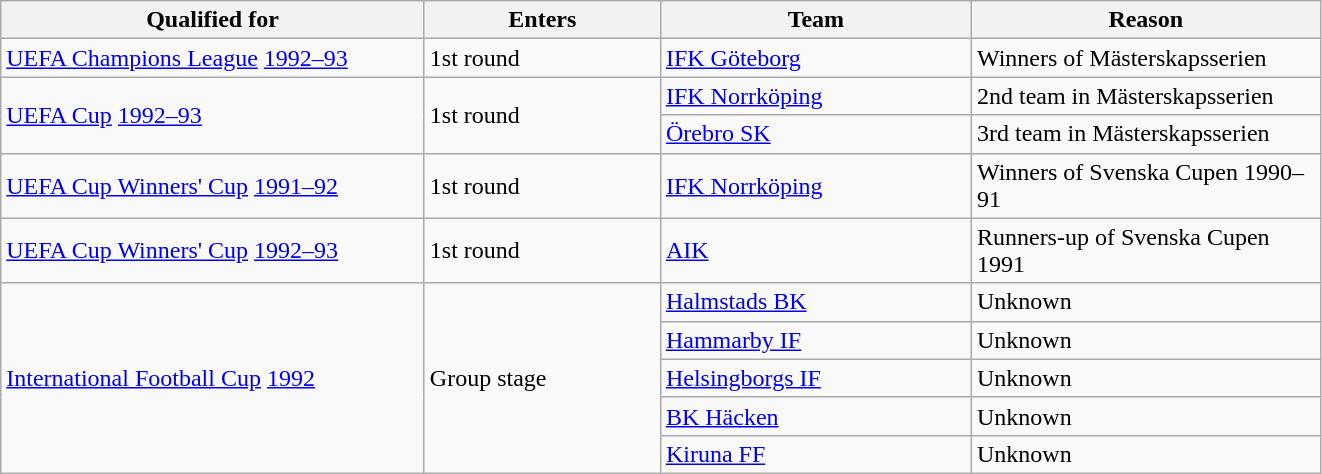<table class="wikitable" style="text-align: left">
<tr>
<th style="width: 275px;">Qualified for</th>
<th style="width: 150px;">Enters</th>
<th style="width: 200px;">Team</th>
<th style="width: 225px;">Reason</th>
</tr>
<tr>
<td><a href='#'>UEFA Champions League</a> <a href='#'>1992–93</a></td>
<td>1st round</td>
<td><a href='#'>IFK Göteborg</a></td>
<td>Winners of Mästerskapsserien</td>
</tr>
<tr>
<td rowspan=2><a href='#'>UEFA Cup</a> <a href='#'>1992–93</a></td>
<td rowspan=2>1st round</td>
<td><a href='#'>IFK Norrköping</a></td>
<td>2nd team in Mästerskapsserien</td>
</tr>
<tr>
<td><a href='#'>Örebro SK</a></td>
<td>3rd team in Mästerskapsserien</td>
</tr>
<tr>
<td><a href='#'>UEFA Cup Winners' Cup</a> <a href='#'>1991–92</a></td>
<td>1st round</td>
<td><a href='#'>IFK Norrköping</a></td>
<td>Winners of Svenska Cupen 1990–91</td>
</tr>
<tr>
<td><a href='#'>UEFA Cup Winners' Cup</a> <a href='#'>1992–93</a></td>
<td>1st round</td>
<td><a href='#'>AIK</a></td>
<td>Runners-up of Svenska Cupen 1991</td>
</tr>
<tr>
<td rowspan=5><a href='#'>International Football Cup</a> <a href='#'>1992</a></td>
<td rowspan=5>Group stage</td>
<td><a href='#'>Halmstads BK</a></td>
<td>Unknown</td>
</tr>
<tr>
<td><a href='#'>Hammarby IF</a></td>
<td>Unknown</td>
</tr>
<tr>
<td><a href='#'>Helsingborgs IF</a></td>
<td>Unknown</td>
</tr>
<tr>
<td><a href='#'>BK Häcken</a></td>
<td>Unknown</td>
</tr>
<tr>
<td><a href='#'>Kiruna FF</a></td>
<td>Unknown</td>
</tr>
</table>
